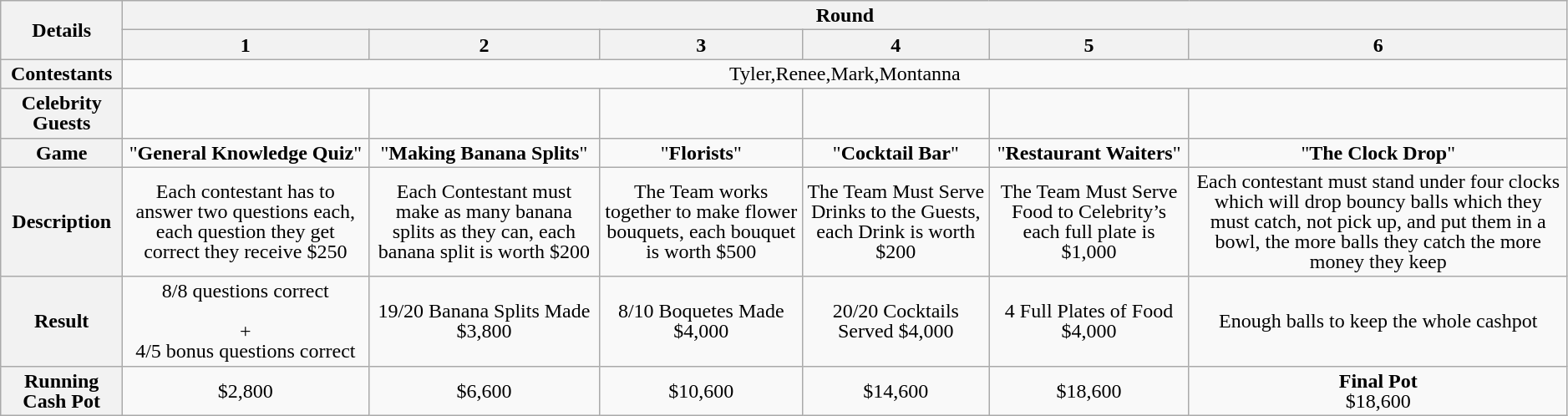<table class="wikitable plainrowheaders" style="text-align:center; line-height:16px; width:99%;">
<tr>
<th rowspan="2">Details</th>
<th colspan="6">Round</th>
</tr>
<tr>
<th>1</th>
<th>2</th>
<th>3</th>
<th>4</th>
<th>5</th>
<th>6</th>
</tr>
<tr>
<th>Contestants</th>
<td colspan="6">Tyler,Renee,Mark,Montanna</td>
</tr>
<tr>
<th>Celebrity Guests</th>
<td></td>
<td></td>
<td></td>
<td></td>
<td></td>
<td></td>
</tr>
<tr>
<th>Game</th>
<td>"<strong>General Knowledge Quiz</strong>"</td>
<td>"<strong>Making Banana Splits</strong>"</td>
<td>"<strong>Florists</strong>"</td>
<td>"<strong>Cocktail Bar</strong>"</td>
<td>"<strong>Restaurant Waiters</strong>"</td>
<td>"<strong>The Clock Drop</strong>"</td>
</tr>
<tr>
<th>Description</th>
<td>Each contestant has to answer two questions each, each question they get correct they receive $250</td>
<td>Each Contestant must make as many banana splits as they can, each banana split is worth $200</td>
<td>The Team works together to make flower bouquets, each bouquet is worth $500</td>
<td>The Team Must Serve Drinks to the Guests, each Drink is worth $200</td>
<td>The Team Must Serve Food to Celebrity’s each full plate is $1,000</td>
<td>Each contestant must stand under four clocks which will drop bouncy balls which they must catch, not pick up, and put them in a bowl, the more balls they catch the more money they keep</td>
</tr>
<tr>
<th>Result</th>
<td>8/8 questions correct<br><br>+<br>4/5 bonus questions correct<br></td>
<td>19/20 Banana Splits Made $3,800</td>
<td>8/10 Boquetes Made $4,000</td>
<td>20/20 Cocktails Served $4,000</td>
<td>4 Full Plates of Food $4,000</td>
<td>Enough balls to keep the whole cashpot</td>
</tr>
<tr>
<th>Running Cash Pot</th>
<td>$2,800</td>
<td>$6,600</td>
<td>$10,600</td>
<td>$14,600</td>
<td>$18,600</td>
<td><strong>Final Pot</strong><br>$18,600</td>
</tr>
</table>
